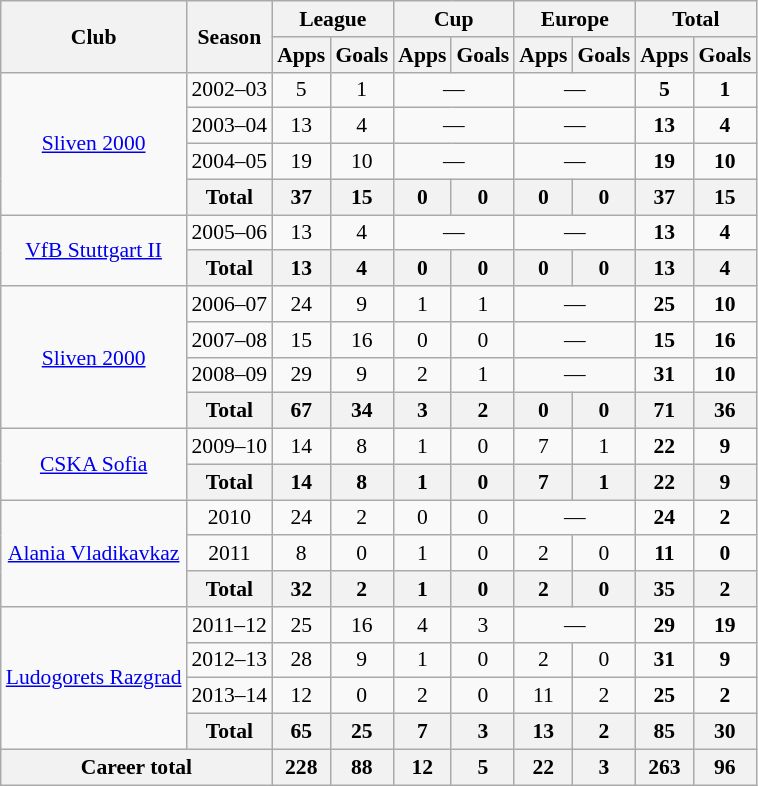<table class="wikitable" style="font-size:90%; text-align: center">
<tr>
<th rowspan=2>Club</th>
<th rowspan=2>Season</th>
<th colspan=2>League</th>
<th colspan=2>Cup</th>
<th colspan=2>Europe</th>
<th colspan=2>Total</th>
</tr>
<tr>
<th>Apps</th>
<th>Goals</th>
<th>Apps</th>
<th>Goals</th>
<th>Apps</th>
<th>Goals</th>
<th>Apps</th>
<th>Goals</th>
</tr>
<tr>
<td rowspan="4"><a href='#'>Sliven 2000</a></td>
<td>2002–03</td>
<td>5</td>
<td>1</td>
<td colspan="2">—</td>
<td colspan="2">—</td>
<td><strong>5</strong></td>
<td><strong>1</strong></td>
</tr>
<tr>
<td>2003–04</td>
<td>13</td>
<td>4</td>
<td colspan="2">—</td>
<td colspan="2">—</td>
<td><strong>13</strong></td>
<td><strong>4</strong></td>
</tr>
<tr>
<td>2004–05</td>
<td>19</td>
<td>10</td>
<td colspan="2">—</td>
<td colspan="2">—</td>
<td><strong>19</strong></td>
<td><strong>10</strong></td>
</tr>
<tr>
<th colspan=1>Total</th>
<th>37</th>
<th>15</th>
<th>0</th>
<th>0</th>
<th>0</th>
<th>0</th>
<th>37</th>
<th>15</th>
</tr>
<tr>
<td rowspan="2"><a href='#'>VfB Stuttgart II</a></td>
<td>2005–06</td>
<td>13</td>
<td>4</td>
<td colspan="2">—</td>
<td colspan="2">—</td>
<td><strong>13</strong></td>
<td><strong>4</strong></td>
</tr>
<tr>
<th colspan=1>Total</th>
<th>13</th>
<th>4</th>
<th>0</th>
<th>0</th>
<th>0</th>
<th>0</th>
<th>13</th>
<th>4</th>
</tr>
<tr>
<td rowspan="4"><a href='#'>Sliven 2000</a></td>
<td>2006–07</td>
<td>24</td>
<td>9</td>
<td>1</td>
<td>1</td>
<td colspan="2">—</td>
<td><strong>25</strong></td>
<td><strong>10</strong></td>
</tr>
<tr>
<td>2007–08</td>
<td>15</td>
<td>16</td>
<td>0</td>
<td>0</td>
<td colspan="2">—</td>
<td><strong>15</strong></td>
<td><strong>16</strong></td>
</tr>
<tr>
<td>2008–09</td>
<td>29</td>
<td>9</td>
<td>2</td>
<td>1</td>
<td colspan="2">—</td>
<td><strong>31</strong></td>
<td><strong>10</strong></td>
</tr>
<tr>
<th colspan=1>Total</th>
<th>67</th>
<th>34</th>
<th>3</th>
<th>2</th>
<th>0</th>
<th>0</th>
<th>71</th>
<th>36</th>
</tr>
<tr>
<td rowspan="2"><a href='#'>CSKA Sofia</a></td>
<td>2009–10</td>
<td>14</td>
<td>8</td>
<td>1</td>
<td>0</td>
<td>7</td>
<td>1</td>
<td><strong>22</strong></td>
<td><strong>9</strong></td>
</tr>
<tr>
<th colspan=1>Total</th>
<th>14</th>
<th>8</th>
<th>1</th>
<th>0</th>
<th>7</th>
<th>1</th>
<th>22</th>
<th>9</th>
</tr>
<tr>
<td rowspan="3"><a href='#'>Alania Vladikavkaz</a></td>
<td>2010</td>
<td>24</td>
<td>2</td>
<td>0</td>
<td>0</td>
<td colspan="2">—</td>
<td><strong>24</strong></td>
<td><strong>2</strong></td>
</tr>
<tr>
<td>2011</td>
<td>8</td>
<td>0</td>
<td>1</td>
<td>0</td>
<td>2</td>
<td>0</td>
<td><strong>11</strong></td>
<td><strong>0</strong></td>
</tr>
<tr>
<th colspan=1>Total</th>
<th>32</th>
<th>2</th>
<th>1</th>
<th>0</th>
<th>2</th>
<th>0</th>
<th>35</th>
<th>2</th>
</tr>
<tr>
<td rowspan="4"><a href='#'>Ludogorets Razgrad</a></td>
<td>2011–12</td>
<td>25</td>
<td>16</td>
<td>4</td>
<td>3</td>
<td colspan="2">—</td>
<td><strong>29</strong></td>
<td><strong>19</strong></td>
</tr>
<tr>
<td>2012–13</td>
<td>28</td>
<td>9</td>
<td>1</td>
<td>0</td>
<td>2</td>
<td>0</td>
<td><strong>31</strong></td>
<td><strong>9</strong></td>
</tr>
<tr>
<td>2013–14</td>
<td>12</td>
<td>0</td>
<td>2</td>
<td>0</td>
<td>11</td>
<td>2</td>
<td><strong>25</strong></td>
<td><strong>2</strong></td>
</tr>
<tr>
<th colspan=1>Total</th>
<th>65</th>
<th>25</th>
<th>7</th>
<th>3</th>
<th>13</th>
<th>2</th>
<th>85</th>
<th>30</th>
</tr>
<tr>
<th colspan=2>Career total</th>
<th>228</th>
<th>88</th>
<th>12</th>
<th>5</th>
<th>22</th>
<th>3</th>
<th>263</th>
<th>96</th>
</tr>
</table>
